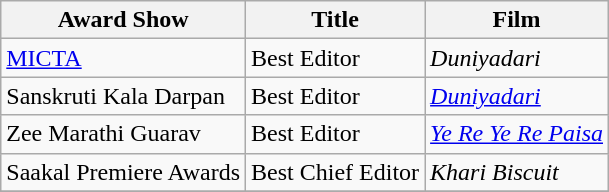<table class="wikitable">
<tr>
<th>Award Show</th>
<th>Title</th>
<th>Film</th>
</tr>
<tr>
<td><a href='#'>MICTA</a></td>
<td>Best Editor</td>
<td><em>Duniyadari</em></td>
</tr>
<tr>
<td>Sanskruti Kala Darpan</td>
<td>Best Editor</td>
<td><em><a href='#'>Duniyadari</a></em></td>
</tr>
<tr>
<td>Zee Marathi Guarav</td>
<td>Best Editor</td>
<td><a href='#'> <em>Ye Re Ye Re Paisa</em></a></td>
</tr>
<tr>
<td>Saakal Premiere Awards</td>
<td>Best Chief Editor</td>
<td><em>Khari Biscuit</em></td>
</tr>
<tr>
</tr>
</table>
